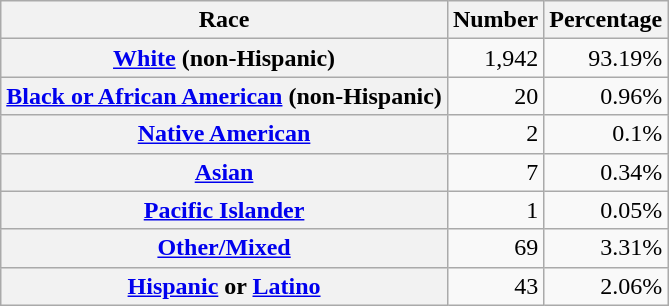<table class="wikitable" style="text-align:right">
<tr>
<th scope="col">Race</th>
<th scope="col">Number</th>
<th scope="col">Percentage</th>
</tr>
<tr>
<th scope="row"><a href='#'>White</a> (non-Hispanic)</th>
<td>1,942</td>
<td>93.19%</td>
</tr>
<tr>
<th scope="row"><a href='#'>Black or African American</a> (non-Hispanic)</th>
<td>20</td>
<td>0.96%</td>
</tr>
<tr>
<th scope="row"><a href='#'>Native American</a></th>
<td>2</td>
<td>0.1%</td>
</tr>
<tr>
<th scope="row"><a href='#'>Asian</a></th>
<td>7</td>
<td>0.34%</td>
</tr>
<tr>
<th scope="row"><a href='#'>Pacific Islander</a></th>
<td>1</td>
<td>0.05%</td>
</tr>
<tr>
<th scope="row"><a href='#'>Other/Mixed</a></th>
<td>69</td>
<td>3.31%</td>
</tr>
<tr>
<th scope="row"><a href='#'>Hispanic</a> or <a href='#'>Latino</a></th>
<td>43</td>
<td>2.06%</td>
</tr>
</table>
